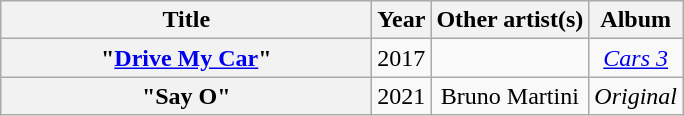<table class="wikitable plainrowheaders" style="text-align:center;">
<tr>
<th scope="col" style="width:15em;">Title</th>
<th scope="col">Year</th>
<th scope="col">Other artist(s)</th>
<th scope="col">Album</th>
</tr>
<tr>
<th scope="row">"<a href='#'>Drive My Car</a>"</th>
<td>2017</td>
<td></td>
<td><em><a href='#'>Cars 3</a></em></td>
</tr>
<tr>
<th scope="row">"Say O"</th>
<td>2021</td>
<td>Bruno Martini</td>
<td><em>Original</em></td>
</tr>
</table>
